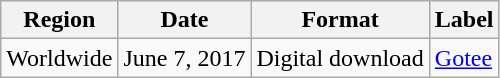<table class="wikitable">
<tr>
<th>Region</th>
<th>Date</th>
<th>Format</th>
<th>Label</th>
</tr>
<tr>
<td>Worldwide</td>
<td>June 7, 2017</td>
<td>Digital download</td>
<td><a href='#'>Gotee</a></td>
</tr>
</table>
